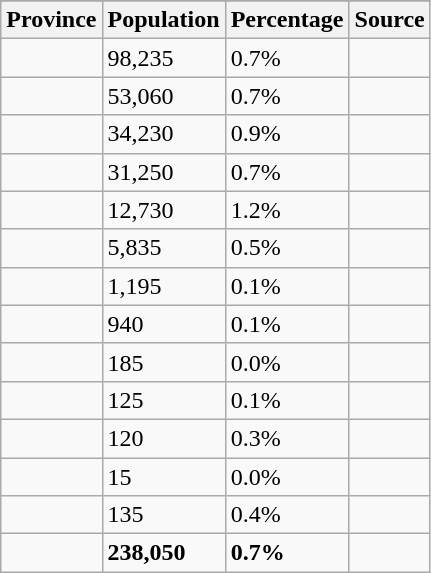<table class="wikitable sortable">
<tr>
</tr>
<tr>
<th>Province</th>
<th>Population</th>
<th>Percentage</th>
<th>Source</th>
</tr>
<tr>
<td></td>
<td>98,235</td>
<td>0.7%</td>
<td></td>
</tr>
<tr>
<td></td>
<td>53,060</td>
<td>0.7%</td>
<td></td>
</tr>
<tr>
<td></td>
<td>34,230</td>
<td>0.9%</td>
<td></td>
</tr>
<tr>
<td></td>
<td>31,250</td>
<td>0.7%</td>
<td></td>
</tr>
<tr>
<td></td>
<td>12,730</td>
<td>1.2%</td>
<td></td>
</tr>
<tr>
<td></td>
<td>5,835</td>
<td>0.5%</td>
<td></td>
</tr>
<tr>
<td></td>
<td>1,195</td>
<td>0.1%</td>
<td></td>
</tr>
<tr>
<td></td>
<td>940</td>
<td>0.1%</td>
<td></td>
</tr>
<tr>
<td></td>
<td>185</td>
<td>0.0%</td>
<td></td>
</tr>
<tr>
<td></td>
<td>125</td>
<td>0.1%</td>
<td></td>
</tr>
<tr>
<td></td>
<td>120</td>
<td>0.3%</td>
<td></td>
</tr>
<tr>
<td></td>
<td>15</td>
<td>0.0%</td>
<td></td>
</tr>
<tr>
<td></td>
<td>135</td>
<td>0.4%</td>
<td></td>
</tr>
<tr>
<td></td>
<td><strong>238,050 </strong></td>
<td><strong>0.7%</strong></td>
<td></td>
</tr>
</table>
